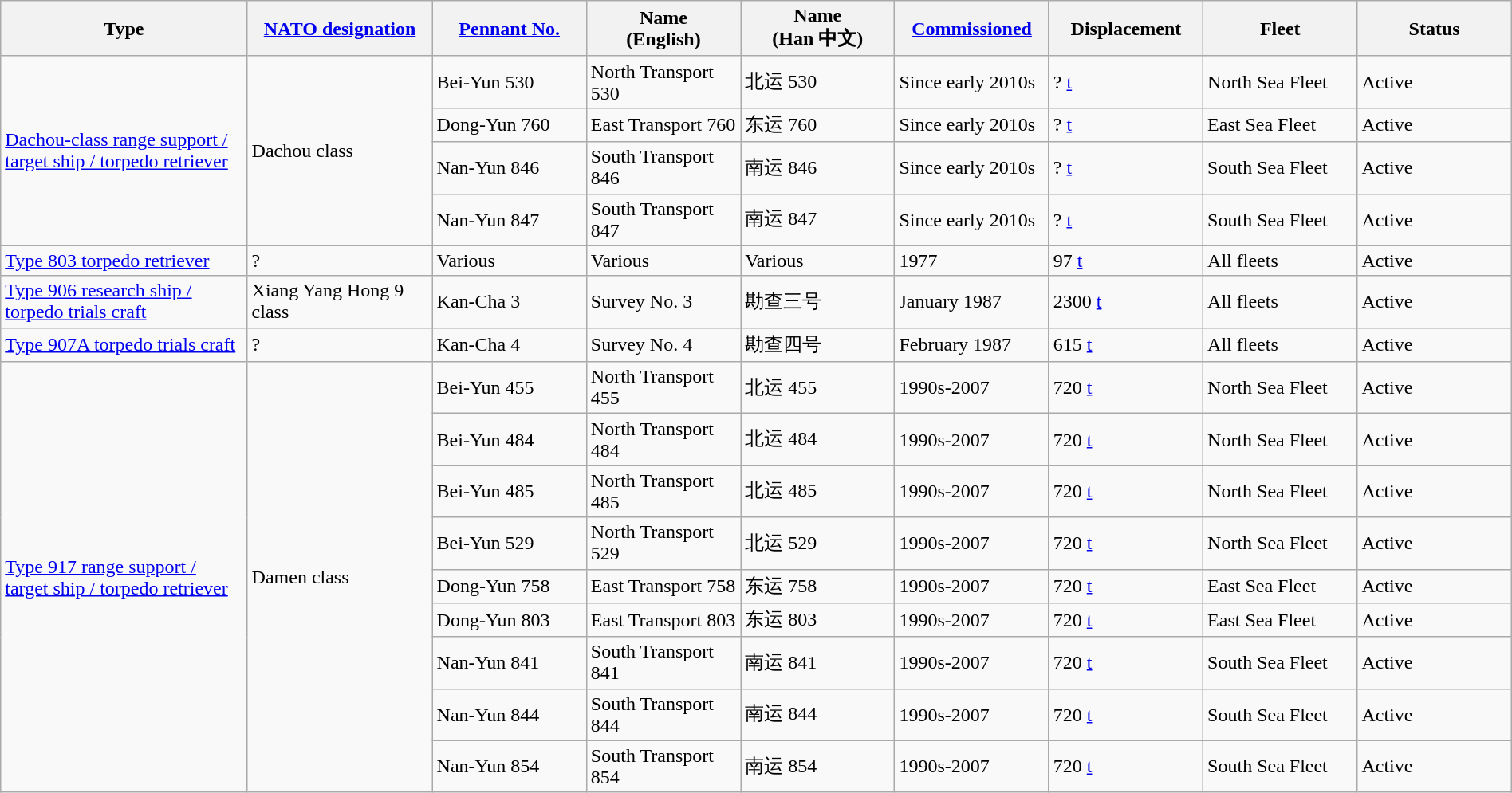<table class="wikitable sortable"  style="margin:auto; width:100%;">
<tr>
<th style="text-align:center; width:16%;">Type</th>
<th style="text-align:center; width:12%;"><a href='#'>NATO designation</a></th>
<th style="text-align:center; width:10%;"><a href='#'>Pennant No.</a></th>
<th style="text-align:center; width:10%;">Name<br>(English)</th>
<th style="text-align:center; width:10%;">Name<br>(Han 中文)</th>
<th style="text-align:center; width:10%;"><a href='#'>Commissioned</a></th>
<th style="text-align:center; width:10%;">Displacement</th>
<th style="text-align:center; width:10%;">Fleet</th>
<th style="text-align:center; width:10%;">Status</th>
</tr>
<tr>
<td rowspan="4"><a href='#'>Dachou-class range support / target ship / torpedo retriever</a></td>
<td rowspan="4">Dachou class</td>
<td>Bei-Yun 530</td>
<td>North Transport 530</td>
<td>北运 530</td>
<td>Since early 2010s</td>
<td>? <a href='#'>t</a></td>
<td>North Sea Fleet</td>
<td><span>Active</span></td>
</tr>
<tr>
<td>Dong-Yun 760</td>
<td>East Transport 760</td>
<td>东运 760</td>
<td>Since early 2010s</td>
<td>? <a href='#'>t</a></td>
<td>East Sea Fleet</td>
<td><span>Active</span></td>
</tr>
<tr>
<td>Nan-Yun 846</td>
<td>South Transport 846</td>
<td>南运 846</td>
<td>Since early 2010s</td>
<td>? <a href='#'>t</a></td>
<td>South Sea Fleet</td>
<td><span>Active</span></td>
</tr>
<tr>
<td>Nan-Yun 847</td>
<td>South Transport 847</td>
<td>南运 847</td>
<td>Since early 2010s</td>
<td>? <a href='#'>t</a></td>
<td>South Sea Fleet</td>
<td><span>Active</span></td>
</tr>
<tr>
<td><a href='#'>Type 803 torpedo retriever</a></td>
<td>?</td>
<td>Various</td>
<td>Various</td>
<td>Various</td>
<td>1977</td>
<td>97 <a href='#'>t</a></td>
<td>All fleets</td>
<td><span>Active</span></td>
</tr>
<tr>
<td><a href='#'>Type 906 research ship / torpedo trials craft</a></td>
<td>Xiang Yang Hong 9 class</td>
<td>Kan-Cha 3</td>
<td>Survey No. 3</td>
<td>勘查三号</td>
<td>January 1987</td>
<td>2300 <a href='#'>t</a></td>
<td>All fleets</td>
<td><span>Active</span></td>
</tr>
<tr>
<td><a href='#'>Type 907A torpedo trials craft</a></td>
<td>?</td>
<td>Kan-Cha 4</td>
<td>Survey No. 4</td>
<td>勘查四号</td>
<td>February 1987</td>
<td>615 <a href='#'>t</a></td>
<td>All fleets</td>
<td><span>Active</span></td>
</tr>
<tr>
<td rowspan="9"><a href='#'>Type 917 range support / target ship /  torpedo retriever</a></td>
<td rowspan="9">Damen class</td>
<td>Bei-Yun 455</td>
<td>North Transport 455</td>
<td>北运 455</td>
<td>1990s-2007</td>
<td>720 <a href='#'>t</a></td>
<td>North Sea Fleet</td>
<td><span>Active</span></td>
</tr>
<tr>
<td>Bei-Yun 484</td>
<td>North Transport 484</td>
<td>北运 484</td>
<td>1990s-2007</td>
<td>720 <a href='#'>t</a></td>
<td>North Sea Fleet</td>
<td><span>Active</span></td>
</tr>
<tr>
<td>Bei-Yun 485</td>
<td>North Transport 485</td>
<td>北运 485</td>
<td>1990s-2007</td>
<td>720 <a href='#'>t</a></td>
<td>North Sea Fleet</td>
<td><span>Active</span></td>
</tr>
<tr>
<td>Bei-Yun 529</td>
<td>North Transport 529</td>
<td>北运 529</td>
<td>1990s-2007</td>
<td>720 <a href='#'>t</a></td>
<td>North Sea Fleet</td>
<td><span>Active</span></td>
</tr>
<tr>
<td>Dong-Yun 758</td>
<td>East Transport 758</td>
<td>东运 758</td>
<td>1990s-2007</td>
<td>720 <a href='#'>t</a></td>
<td>East Sea Fleet</td>
<td><span>Active</span></td>
</tr>
<tr>
<td>Dong-Yun 803</td>
<td>East Transport 803</td>
<td>东运 803</td>
<td>1990s-2007</td>
<td>720 <a href='#'>t</a></td>
<td>East Sea Fleet</td>
<td><span>Active</span></td>
</tr>
<tr>
<td>Nan-Yun 841</td>
<td>South Transport 841</td>
<td>南运 841</td>
<td>1990s-2007</td>
<td>720 <a href='#'>t</a></td>
<td>South Sea Fleet</td>
<td><span>Active</span></td>
</tr>
<tr>
<td>Nan-Yun 844</td>
<td>South Transport 844</td>
<td>南运 844</td>
<td>1990s-2007</td>
<td>720 <a href='#'>t</a></td>
<td>South Sea Fleet</td>
<td><span>Active</span></td>
</tr>
<tr>
<td>Nan-Yun 854</td>
<td>South Transport 854</td>
<td>南运 854</td>
<td>1990s-2007</td>
<td>720 <a href='#'>t</a></td>
<td>South Sea Fleet</td>
<td><span>Active</span></td>
</tr>
</table>
